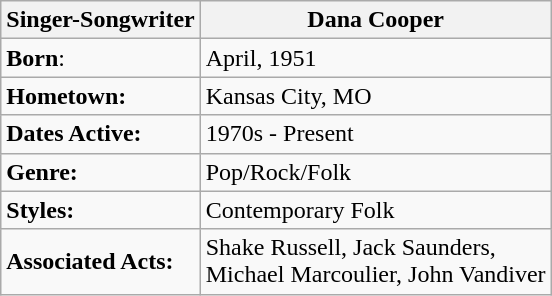<table class="wikitable">
<tr>
<th>Singer-Songwriter</th>
<th>Dana Cooper</th>
</tr>
<tr>
<td><strong>Born</strong>:</td>
<td>April, 1951</td>
</tr>
<tr>
<td><strong>Hometown:</strong></td>
<td>Kansas City, MO</td>
</tr>
<tr>
<td><strong>Dates Active:</strong></td>
<td>1970s - Present</td>
</tr>
<tr>
<td><strong>Genre:</strong></td>
<td>Pop/Rock/Folk</td>
</tr>
<tr>
<td><strong>Styles:</strong></td>
<td>Contemporary Folk</td>
</tr>
<tr>
<td><strong>Associated Acts:</strong></td>
<td>Shake Russell, Jack Saunders,<br>Michael Marcoulier, John Vandiver</td>
</tr>
</table>
